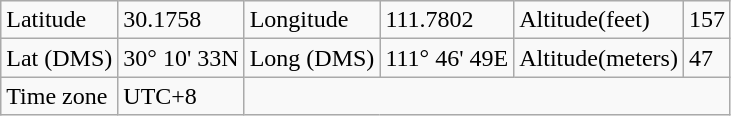<table class="wikitable">
<tr>
<td>Latitude</td>
<td>30.1758</td>
<td>Longitude</td>
<td>111.7802</td>
<td>Altitude(feet)</td>
<td>157</td>
</tr>
<tr>
<td>Lat (DMS)</td>
<td>30° 10' 33N</td>
<td>Long (DMS)</td>
<td>111° 46' 49E</td>
<td>Altitude(meters)</td>
<td>47</td>
</tr>
<tr>
<td>Time zone</td>
<td>UTC+8</td>
</tr>
</table>
